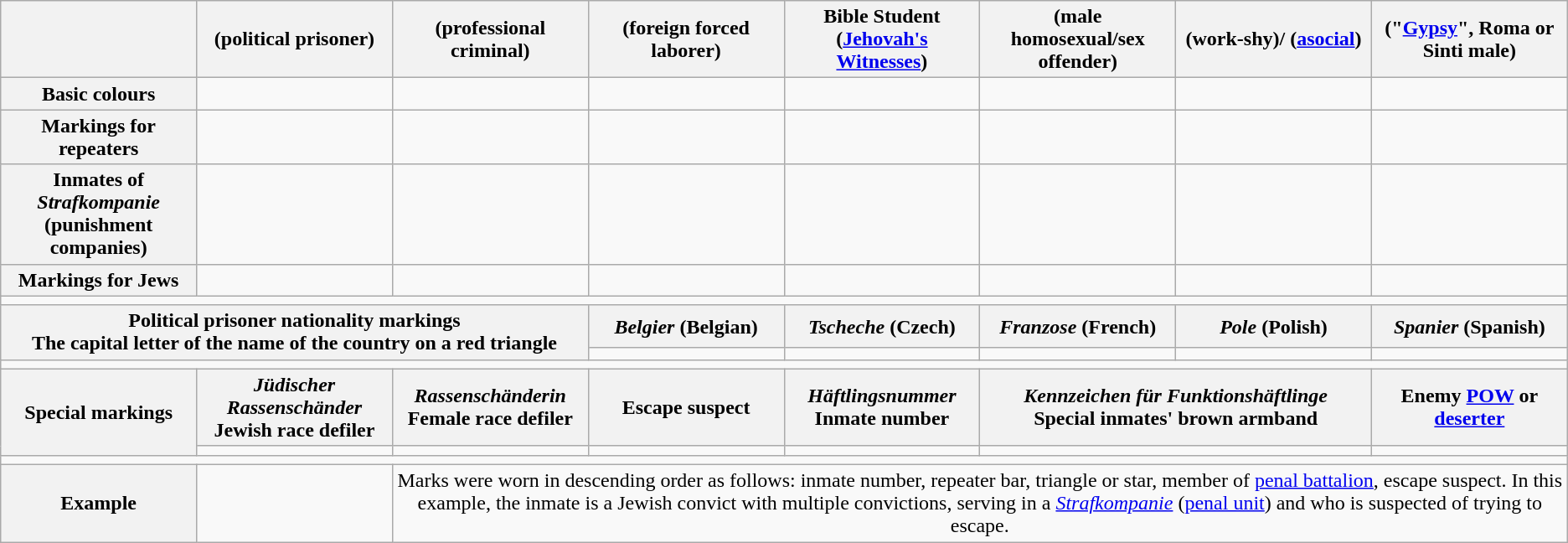<table class="wikitable" style="text-align: center;">
<tr>
<th width="12%"></th>
<th width="12%"> (political prisoner)</th>
<th width="12%"> (professional criminal)</th>
<th width="12%"> (foreign forced laborer)</th>
<th width="12%"> Bible Student (<a href='#'>Jehovah's Witnesses</a>)</th>
<th width="12%"> (male homosexual/sex offender)</th>
<th width="12%"> (work-shy)/ (<a href='#'>asocial</a>)</th>
<th width="12%"> ("<a href='#'>Gypsy</a>", Roma or Sinti male)</th>
</tr>
<tr>
<th>Basic colours</th>
<td></td>
<td></td>
<td></td>
<td></td>
<td></td>
<td></td>
<td></td>
</tr>
<tr>
<th>Markings for repeaters</th>
<td></td>
<td></td>
<td></td>
<td></td>
<td></td>
<td></td>
<td></td>
</tr>
<tr>
<th>Inmates of <em>Strafkompanie</em> (punishment companies)</th>
<td></td>
<td></td>
<td></td>
<td></td>
<td></td>
<td></td>
<td></td>
</tr>
<tr>
<th>Markings for Jews</th>
<td></td>
<td></td>
<td></td>
<td></td>
<td></td>
<td></td>
<td></td>
</tr>
<tr>
<td colspan="8"></td>
</tr>
<tr>
<th rowspan="2" colspan="3">Political prisoner nationality markings <br>The capital letter of the name of the country on a red triangle</th>
<th><em>Belgier</em> (Belgian)</th>
<th><em>Tscheche</em> (Czech)</th>
<th><em>Franzose</em> (French)</th>
<th><em>Pole</em> (Polish)</th>
<th><em>Spanier</em> (Spanish)</th>
</tr>
<tr>
<td></td>
<td></td>
<td></td>
<td></td>
<td></td>
</tr>
<tr>
<td colspan="8"></td>
</tr>
<tr>
<th rowspan="2">Special markings</th>
<th><em>Jüdischer Rassenschänder</em><br>Jewish race defiler</th>
<th><em>Rassenschänderin</em><br>Female race defiler</th>
<th>Escape suspect</th>
<th><em>Häftlingsnummer</em><br>Inmate number</th>
<th colspan=2><em>Kennzeichen für Funktionshäftlinge</em><br>Special inmates' brown armband</th>
<th>Enemy <a href='#'>POW</a> or <a href='#'>deserter</a></th>
</tr>
<tr>
<td></td>
<td></td>
<td></td>
<td></td>
<td colspan=2></td>
<td></td>
</tr>
<tr>
<td colspan="8"></td>
</tr>
<tr>
<th>Example</th>
<td align="center"></td>
<td colspan="6">Marks were worn in descending order as follows: inmate number, repeater bar, triangle or star, member of <a href='#'>penal battalion</a>, escape suspect. In this example, the inmate is a Jewish convict with multiple convictions, serving in a <em><a href='#'>Strafkompanie</a></em> (<a href='#'>penal unit</a>) and who is suspected of trying to escape.</td>
</tr>
</table>
